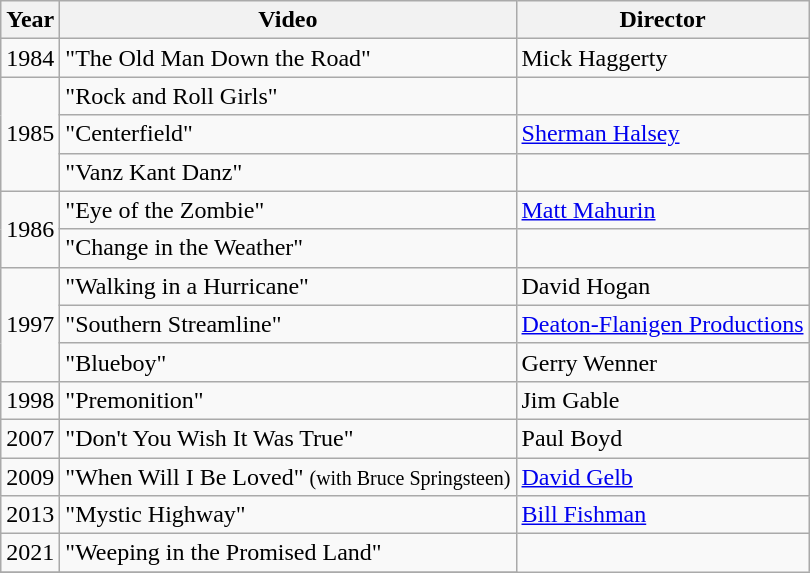<table class="wikitable">
<tr>
<th>Year</th>
<th>Video</th>
<th>Director</th>
</tr>
<tr>
<td>1984</td>
<td>"The Old Man Down the Road"</td>
<td>Mick Haggerty</td>
</tr>
<tr>
<td rowspan="3">1985</td>
<td>"Rock and Roll Girls"</td>
<td></td>
</tr>
<tr>
<td>"Centerfield"</td>
<td><a href='#'>Sherman Halsey</a></td>
</tr>
<tr>
<td>"Vanz Kant Danz"</td>
<td></td>
</tr>
<tr>
<td rowspan="2">1986</td>
<td>"Eye of the Zombie"</td>
<td><a href='#'>Matt Mahurin</a></td>
</tr>
<tr>
<td>"Change in the Weather"</td>
<td></td>
</tr>
<tr>
<td rowspan="3">1997</td>
<td>"Walking in a Hurricane"</td>
<td>David Hogan</td>
</tr>
<tr>
<td>"Southern Streamline"</td>
<td><a href='#'>Deaton-Flanigen Productions</a></td>
</tr>
<tr>
<td>"Blueboy"</td>
<td>Gerry Wenner</td>
</tr>
<tr>
<td>1998</td>
<td>"Premonition"</td>
<td>Jim Gable</td>
</tr>
<tr>
<td>2007</td>
<td>"Don't You Wish It Was True"</td>
<td>Paul Boyd</td>
</tr>
<tr>
<td>2009</td>
<td>"When Will I Be Loved" <small>(with Bruce Springsteen)</small></td>
<td><a href='#'>David Gelb</a></td>
</tr>
<tr>
<td>2013</td>
<td>"Mystic Highway"</td>
<td><a href='#'>Bill Fishman</a></td>
</tr>
<tr>
<td>2021</td>
<td>"Weeping in the Promised Land"</td>
</tr>
<tr>
</tr>
</table>
